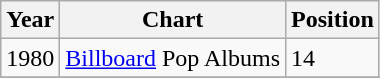<table class="wikitable">
<tr>
<th align="left">Year</th>
<th align="left">Chart</th>
<th align="left">Position</th>
</tr>
<tr>
<td align="left">1980</td>
<td align="left"><a href='#'>Billboard</a> Pop Albums</td>
<td align="left">14</td>
</tr>
<tr>
</tr>
</table>
